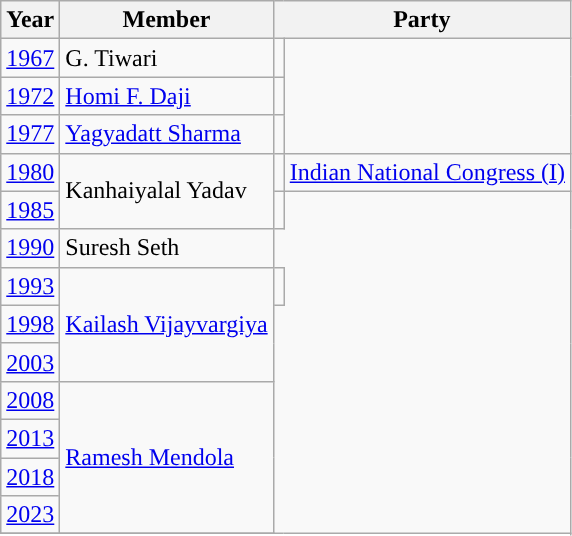<table class="wikitable">
<tr>
<th>Year</th>
<th>Member</th>
<th colspan="2">Party</th>
</tr>
<tr>
<td><a href='#'>1967</a></td>
<td>G. Tiwari</td>
<td></td>
</tr>
<tr>
<td><a href='#'>1972</a></td>
<td><a href='#'>Homi F. Daji</a></td>
<td></td>
</tr>
<tr>
<td><a href='#'>1977</a></td>
<td><a href='#'>Yagyadatt Sharma</a></td>
<td></td>
</tr>
<tr>
<td><a href='#'>1980</a></td>
<td rowspan="2">Kanhaiyalal Yadav</td>
<td style="background-color: "></td>
<td><a href='#'>Indian National Congress (I)</a></td>
</tr>
<tr>
<td><a href='#'>1985</a></td>
<td></td>
</tr>
<tr>
<td><a href='#'>1990</a></td>
<td>Suresh Seth</td>
</tr>
<tr>
<td><a href='#'>1993</a></td>
<td rowspan="3"><a href='#'>Kailash Vijayvargiya</a></td>
<td></td>
</tr>
<tr>
<td><a href='#'>1998</a></td>
</tr>
<tr>
<td><a href='#'>2003</a></td>
</tr>
<tr>
<td><a href='#'>2008</a></td>
<td rowspan="4"><a href='#'>Ramesh Mendola</a></td>
</tr>
<tr>
<td><a href='#'>2013</a></td>
</tr>
<tr>
<td><a href='#'>2018</a></td>
</tr>
<tr>
<td><a href='#'>2023</a></td>
</tr>
<tr>
</tr>
</table>
